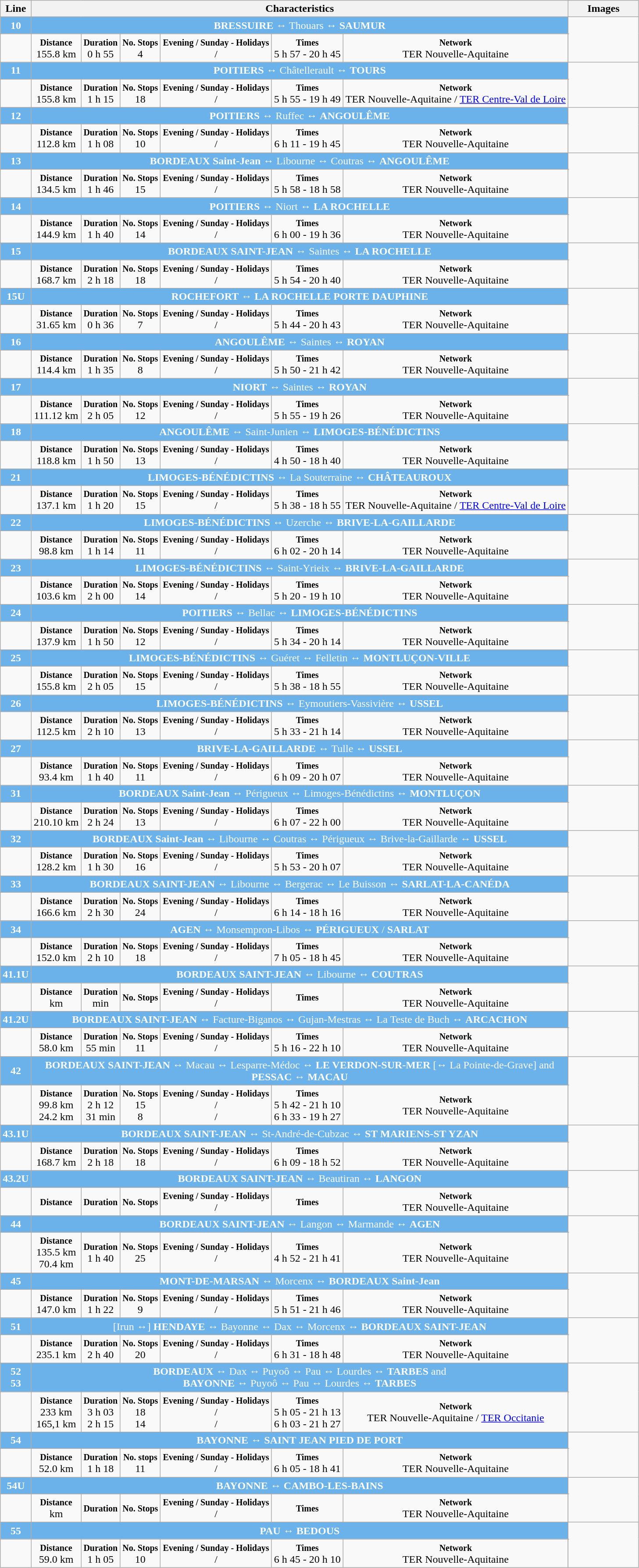<table class="wikitable" style="text-align:center">
<tr>
<th width="20">Line</th>
<th colspan="9">Characteristics</th>
<th width="100">Images</th>
</tr>
<tr>
<td style="background:#6ab2e9; color:white;"><strong>10</strong></td>
<td colspan=9 style="background:#6ab2e9; color:white;"><strong>BRESSUIRE</strong> ↔ Thouars ↔ <strong>SAUMUR</strong></td>
<td rowspan="2"></td>
</tr>
<tr>
<td></td>
<td><strong><small>Distance</small></strong><br>155.8 km</td>
<td><strong><small>Duration</small></strong><br>0 h 55</td>
<td><strong><small>No. Stops</small></strong><br> 4</td>
<td><strong><small>Evening / Sunday - Holidays</small></strong><br> / </td>
<td><strong><small>Times</small></strong><br>5 h 57 - 20 h 45</td>
<td><strong><small>Network</small></strong><br>TER Nouvelle-Aquitaine</td>
</tr>
<tr>
<td style="background:#6ab2e9; color:white;"><strong>11</strong></td>
<td colspan=9 style="background:#6ab2e9; color:white;"><strong>POITIERS</strong> ↔ Châtellerault ↔ <strong>TOURS</strong></td>
<td rowspan="2"></td>
</tr>
<tr>
<td></td>
<td><strong><small>Distance</small></strong><br>155.8 km</td>
<td><strong><small>Duration</small></strong><br>1 h 15</td>
<td><strong><small>No. Stops</small></strong><br>18</td>
<td><strong><small>Evening / Sunday - Holidays</small></strong><br> / </td>
<td><strong><small>Times</small></strong><br>5 h 55 - 19 h 49</td>
<td><strong><small>Network</small></strong><br>TER Nouvelle-Aquitaine / <a href='#'>TER Centre-Val de Loire</a></td>
</tr>
<tr>
<td style="background:#6ab2e9; color:white;"><strong>12</strong></td>
<td colspan=9 style="background:#6ab2e9; color:white;"><strong>POITIERS</strong> ↔ Ruffec ↔ <strong>ANGOULÊME</strong></td>
<td rowspan="2"></td>
</tr>
<tr>
<td></td>
<td><strong><small>Distance</small></strong><br>112.8 km</td>
<td><strong><small>Duration</small></strong><br>1 h 08</td>
<td><strong><small>No. Stops</small></strong><br>10</td>
<td><strong><small>Evening / Sunday - Holidays</small></strong><br> / </td>
<td><strong><small>Times</small></strong><br>6 h 11 - 19 h 45</td>
<td><strong><small>Network</small></strong><br>TER Nouvelle-Aquitaine</td>
</tr>
<tr>
<td style="background:#6ab2e9; color:white;"><strong>13</strong></td>
<td colspan=9 style="background:#6ab2e9; color:white;"><strong>BORDEAUX Saint-Jean</strong> ↔ Libourne ↔ Coutras ↔ <strong>ANGOULÊME</strong></td>
<td rowspan="2"></td>
</tr>
<tr>
<td></td>
<td><strong><small>Distance</small></strong><br>134.5 km</td>
<td><strong><small>Duration</small></strong><br>1 h 46</td>
<td><strong><small>No. Stops</small></strong><br> 15</td>
<td><strong><small>Evening / Sunday - Holidays</small></strong><br> / </td>
<td><strong><small>Times</small></strong><br>5 h 58 - 18 h 58</td>
<td><strong><small>Network</small></strong><br>TER Nouvelle-Aquitaine</td>
</tr>
<tr>
<td style="background:#6ab2e9; color:white;"><strong>14</strong></td>
<td colspan=9 style="background:#6ab2e9; color:white;"><strong>POITIERS</strong> ↔ Niort ↔ <strong>LA ROCHELLE</strong></td>
<td rowspan="2"></td>
</tr>
<tr>
<td></td>
<td><strong><small>Distance</small></strong><br>144.9 km</td>
<td><strong><small>Duration</small></strong><br>1 h 40</td>
<td><strong><small>No. Stops</small></strong><br>14</td>
<td><strong><small>Evening / Sunday - Holidays</small></strong><br> / </td>
<td><strong><small>Times</small></strong><br>6 h 00 - 19 h 36</td>
<td><strong><small>Network</small></strong><br>TER Nouvelle-Aquitaine</td>
</tr>
<tr>
<td style="background:#6ab2e9; color:white;"><strong>15</strong></td>
<td colspan=9 style="background:#6ab2e9; color:white;"><strong>BORDEAUX SAINT-JEAN</strong> ↔ Saintes ↔ <strong>LA ROCHELLE</strong></td>
<td rowspan="2"></td>
</tr>
<tr>
<td></td>
<td><strong><small>Distance</small></strong><br>168.7 km</td>
<td><strong><small>Duration</small></strong><br>2 h 18</td>
<td><strong><small>No. Stops</small></strong><br>18</td>
<td><strong><small>Evening / Sunday - Holidays</small></strong><br> / </td>
<td><strong><small>Times</small></strong><br>5 h 54 - 20 h 40</td>
<td><strong><small>Network</small></strong><br>TER Nouvelle-Aquitaine</td>
</tr>
<tr>
<td style="background:#6ab2e9; color:white;"><strong>15U</strong></td>
<td colspan=9 style="background:#6ab2e9; color:white;"><strong>ROCHEFORT</strong> ↔ <strong>LA ROCHELLE PORTE DAUPHINE</strong></td>
<td rowspan="2"></td>
</tr>
<tr>
<td></td>
<td><strong><small>Distance</small></strong><br>31.65 km</td>
<td><strong><small>Duration</small></strong><br>0 h 36</td>
<td><strong><small>No. Stops</small></strong><br> 7</td>
<td><strong><small>Evening / Sunday - Holidays</small></strong><br> / </td>
<td><strong><small>Times</small></strong><br>5 h 44 - 20 h 43</td>
<td><strong><small>Network</small></strong><br>TER Nouvelle-Aquitaine</td>
</tr>
<tr>
<td style="background:#6ab2e9; color:white;"><strong>16</strong></td>
<td colspan=9 style="background:#6ab2e9; color:white;"><strong>ANGOULÊME</strong> ↔ Saintes ↔ <strong>ROYAN</strong></td>
<td rowspan="2"></td>
</tr>
<tr>
<td></td>
<td><strong><small>Distance</small></strong><br>114.4 km</td>
<td><strong><small>Duration</small></strong><br>1 h 35</td>
<td><strong><small>No. Stops</small></strong><br>8</td>
<td><strong><small>Evening / Sunday - Holidays</small></strong><br> / </td>
<td><strong><small>Times</small></strong><br>5 h 50 - 21 h 42</td>
<td><strong><small>Network</small></strong><br>TER Nouvelle-Aquitaine</td>
</tr>
<tr>
<td style="background:#6ab2e9; color:white;"><strong>17</strong></td>
<td colspan=9 style="background:#6ab2e9; color:white;"><strong>NIORT</strong> ↔ Saintes ↔ <strong>ROYAN</strong></td>
<td rowspan="2"></td>
</tr>
<tr>
<td></td>
<td><strong><small>Distance</small></strong><br>111.12 km</td>
<td><strong><small>Duration</small></strong><br>2 h 05</td>
<td><strong><small>No. Stops</small></strong><br> 12</td>
<td><strong><small>Evening / Sunday - Holidays</small></strong><br> / </td>
<td><strong><small>Times</small></strong><br> 5 h 55 - 19 h 26</td>
<td><strong><small>Network</small></strong><br>TER Nouvelle-Aquitaine</td>
</tr>
<tr>
<td style="background:#6ab2e9; color:white;"><strong>18</strong></td>
<td colspan=9 style="background:#6ab2e9; color:white;"><strong>ANGOULÊME</strong> ↔ Saint-Junien ↔ <strong>LIMOGES-BÉNÉDICTINS</strong></td>
<td rowspan="2"></td>
</tr>
<tr>
<td></td>
<td><strong><small>Distance</small></strong><br>118.8 km</td>
<td><strong><small>Duration</small></strong><br>1 h 50</td>
<td><strong><small>No. Stops</small></strong><br>13</td>
<td><strong><small>Evening / Sunday - Holidays</small></strong><br> / </td>
<td><strong><small>Times</small></strong><br>4 h 50 - 18 h 40</td>
<td><strong><small>Network</small></strong><br>TER Nouvelle-Aquitaine</td>
</tr>
<tr>
<td style="background:#6ab2e9; color:white;"><strong>21</strong></td>
<td colspan=9 style="background:#6ab2e9; color:white;"><strong>LIMOGES-BÉNÉDICTINS</strong> ↔ La Souterraine ↔ <strong>CHÂTEAUROUX</strong></td>
<td rowspan="2"></td>
</tr>
<tr>
<td></td>
<td><strong><small>Distance</small></strong><br>137.1 km</td>
<td><strong><small>Duration</small></strong><br>1 h 20</td>
<td><strong><small>No. Stops</small></strong><br>15</td>
<td><strong><small>Evening / Sunday - Holidays</small></strong><br> / </td>
<td><strong><small>Times</small></strong><br>5 h 38 - 18 h 55</td>
<td><strong><small>Network</small></strong><br>TER Nouvelle-Aquitaine / <a href='#'>TER Centre-Val de Loire</a></td>
</tr>
<tr>
<td style="background:#6ab2e9; color:white;"><strong>22</strong></td>
<td colspan=9 style="background:#6ab2e9; color:white;"><strong>LIMOGES-BÉNÉDICTINS</strong> ↔ Uzerche ↔ <strong>BRIVE-LA-GAILLARDE</strong></td>
<td rowspan="2"></td>
</tr>
<tr>
<td></td>
<td><strong><small>Distance</small></strong><br>98.8 km</td>
<td><strong><small>Duration</small></strong><br>1 h 14</td>
<td><strong><small>No. Stops</small></strong><br>11</td>
<td><strong><small>Evening / Sunday - Holidays</small></strong><br> / </td>
<td><strong><small>Times</small></strong><br>6 h 02 - 20 h 14</td>
<td><strong><small>Network</small></strong><br>TER Nouvelle-Aquitaine</td>
</tr>
<tr>
<td style="background:#6ab2e9; color:white;"><strong>23</strong></td>
<td colspan=9 style="background:#6ab2e9; color:white;"><strong>LIMOGES-BÉNÉDICTINS</strong> ↔ Saint-Yrieix ↔ <strong>BRIVE-LA-GAILLARDE</strong></td>
<td rowspan="2"></td>
</tr>
<tr>
<td></td>
<td><strong><small>Distance</small></strong><br>103.6 km</td>
<td><strong><small>Duration</small></strong><br>2 h 00</td>
<td><strong><small>No. Stops</small></strong><br>14</td>
<td><strong><small>Evening / Sunday - Holidays</small></strong><br> / </td>
<td><strong><small>Times</small></strong><br>5 h 20 - 19 h 10</td>
<td><strong><small>Network</small></strong><br>TER Nouvelle-Aquitaine</td>
</tr>
<tr>
<td style="background:#6ab2e9; color:white;"><strong>24</strong></td>
<td colspan=9 style="background:#6ab2e9; color:white;"><strong>POITIERS</strong> ↔ Bellac ↔ <strong>LIMOGES-BÉNÉDICTINS</strong></td>
<td rowspan="2"></td>
</tr>
<tr>
<td></td>
<td><strong><small>Distance</small></strong><br>137.9 km</td>
<td><strong><small>Duration</small></strong><br>1 h 50</td>
<td><strong><small>No. Stops</small></strong><br>12</td>
<td><strong><small>Evening / Sunday - Holidays</small></strong><br> / </td>
<td><strong><small>Times</small></strong><br>5 h 34 - 20 h 14</td>
<td><strong><small>Network</small></strong><br>TER Nouvelle-Aquitaine</td>
</tr>
<tr>
<td style="background:#6ab2e9; color:white;"><strong>25</strong></td>
<td colspan=9 style="background:#6ab2e9; color:white;"><strong>LIMOGES-BÉNÉDICTINS</strong> ↔ Guéret ↔ Felletin ↔ <strong>MONTLUÇON-VILLE</strong></td>
<td rowspan="2"></td>
</tr>
<tr>
<td></td>
<td><strong><small>Distance</small></strong><br>155.8 km</td>
<td><strong><small>Duration</small></strong><br>2 h 05</td>
<td><strong><small>No. Stops</small></strong><br>15</td>
<td><strong><small>Evening / Sunday - Holidays</small></strong><br> / </td>
<td><strong><small>Times</small></strong><br>5 h 38 - 18 h 55</td>
<td><strong><small>Network</small></strong><br>TER Nouvelle-Aquitaine</td>
</tr>
<tr>
<td style="background:#6ab2e9; color:white;"><strong>26</strong></td>
<td colspan=9 style="background:#6ab2e9; color:white;"><strong>LIMOGES-BÉNÉDICTINS</strong> ↔ Eymoutiers-Vassivière ↔ <strong>USSEL</strong></td>
<td rowspan="2"></td>
</tr>
<tr>
<td></td>
<td><strong><small>Distance</small></strong><br>112.5 km</td>
<td><strong><small>Duration</small></strong><br>2 h 10</td>
<td><strong><small>No. Stops</small></strong><br>13</td>
<td><strong><small>Evening / Sunday - Holidays</small></strong><br> / </td>
<td><strong><small>Times</small></strong><br>5 h 33 - 21 h 14</td>
<td><strong><small>Network</small></strong><br>TER Nouvelle-Aquitaine</td>
</tr>
<tr>
<td style="background:#6ab2e9; color:white;"><strong>27</strong></td>
<td colspan=9 style="background:#6ab2e9; color:white;"><strong>BRIVE-LA-GAILLARDE</strong> ↔ Tulle ↔ <strong>USSEL</strong></td>
<td rowspan="2"></td>
</tr>
<tr>
<td></td>
<td><strong><small>Distance</small></strong><br>93.4 km</td>
<td><strong><small>Duration</small></strong><br>1 h 40</td>
<td><strong><small>No. Stops</small></strong><br>11</td>
<td><strong><small>Evening / Sunday - Holidays</small></strong><br> / </td>
<td><strong><small>Times</small></strong><br>6 h 09 - 20 h 07</td>
<td><strong><small>Network</small></strong><br>TER Nouvelle-Aquitaine</td>
</tr>
<tr>
<td style="background:#6ab2e9; color:white;"><strong>31</strong></td>
<td colspan=9 style="background:#6ab2e9; color:white;"><strong>BORDEAUX Saint-Jean</strong> ↔ Périgueux ↔ Limoges-Bénédictins ↔ <strong>MONTLUÇON</strong></td>
<td rowspan="2"></td>
</tr>
<tr>
<td></td>
<td><strong><small>Distance</small></strong><br>210.10 km</td>
<td><strong><small>Duration</small></strong><br>2 h 24</td>
<td><strong><small>No. Stops</small></strong><br> 13</td>
<td><strong><small>Evening / Sunday - Holidays</small></strong><br> / </td>
<td><strong><small>Times</small></strong><br>6 h 07 - 22 h 00</td>
<td><strong><small>Network</small></strong><br>TER Nouvelle-Aquitaine</td>
</tr>
<tr>
<td style="background:#6ab2e9; color:white;"><strong>32</strong></td>
<td colspan=9 style="background:#6ab2e9; color:white;"><strong>BORDEAUX Saint-Jean</strong> ↔ Libourne ↔ Coutras ↔ Périgueux ↔ Brive-la-Gaillarde ↔ <strong>USSEL</strong></td>
<td rowspan="2"></td>
</tr>
<tr>
<td></td>
<td><strong><small>Distance</small></strong><br>128.2 km</td>
<td><strong><small>Duration</small></strong><br>1 h 30</td>
<td><strong><small>No. Stops</small></strong><br> 16</td>
<td><strong><small>Evening / Sunday - Holidays</small></strong><br> / </td>
<td><strong><small>Times</small></strong><br>5 h 53 - 20 h 07</td>
<td><strong><small>Network</small></strong><br>TER Nouvelle-Aquitaine</td>
</tr>
<tr>
<td style="background:#6ab2e9; color:white;"><strong>33</strong></td>
<td colspan=9 style="background:#6ab2e9; color:white;"><strong>BORDEAUX SAINT-JEAN</strong> ↔ Libourne ↔ Bergerac ↔ Le Buisson ↔ <strong>SARLAT-LA-CANÉDA</strong></td>
<td rowspan="2"></td>
</tr>
<tr>
<td></td>
<td><strong><small>Distance</small></strong><br>166.6 km</td>
<td><strong><small>Duration</small></strong><br>2 h 30</td>
<td><strong><small>No. Stops</small></strong><br>24</td>
<td><strong><small>Evening / Sunday - Holidays</small></strong><br> / </td>
<td><strong><small>Times</small></strong><br>6 h 14 - 18 h 16</td>
<td><strong><small>Network</small></strong><br>TER Nouvelle-Aquitaine</td>
</tr>
<tr>
<td style="background:#6ab2e9; color:white;"><strong>34</strong></td>
<td colspan=9 style="background:#6ab2e9; color:white;"><strong>AGEN</strong> ↔ Monsempron-Libos ↔ <strong>PÉRIGUEUX</strong> / <strong>SARLAT</strong></td>
<td rowspan="2"></td>
</tr>
<tr>
<td></td>
<td><strong><small>Distance</small></strong><br>152.0 km</td>
<td><strong><small>Duration</small></strong><br>2 h 10</td>
<td><strong><small>No. Stops</small></strong><br>18</td>
<td><strong><small>Evening / Sunday - Holidays</small></strong><br> / </td>
<td><strong><small>Times</small></strong><br>7 h 05 - 18 h 45</td>
<td><strong><small>Network</small></strong><br>TER Nouvelle-Aquitaine</td>
</tr>
<tr>
<td style="background:#6ab2e9; color:white;"><strong>41.1U</strong></td>
<td colspan=9 style="background:#6ab2e9; color:white;"><strong>BORDEAUX SAINT-JEAN</strong> ↔ Libourne ↔ <strong>COUTRAS</strong></td>
<td rowspan="2"></td>
</tr>
<tr>
<td></td>
<td><strong><small>Distance</small></strong><br>km</td>
<td><strong><small>Duration</small></strong><br> min</td>
<td><strong><small>No. Stops</small></strong><br></td>
<td><strong><small>Evening / Sunday - Holidays</small></strong><br> / </td>
<td><strong><small>Times</small></strong><br></td>
<td><strong><small>Network</small></strong><br>TER Nouvelle-Aquitaine</td>
</tr>
<tr>
<td style="background:#6ab2e9; color:white;"><strong>41.2U</strong></td>
<td colspan=9 style="background:#6ab2e9; color:white;"><strong>BORDEAUX SAINT-JEAN</strong> ↔ Facture-Biganos ↔ Gujan-Mestras ↔ La Teste de Buch ↔ <strong>ARCACHON </strong></td>
<td rowspan="2"></td>
</tr>
<tr>
<td></td>
<td><strong><small>Distance</small></strong><br>58.0 km</td>
<td><strong><small>Duration</small></strong><br>55 min</td>
<td><strong><small>No. Stops</small></strong><br>11</td>
<td><strong><small>Evening / Sunday - Holidays</small></strong><br> / </td>
<td><strong><small>Times</small></strong><br>5 h 16 - 22 h 10</td>
<td><strong><small>Network</small></strong><br>TER Nouvelle-Aquitaine</td>
</tr>
<tr>
<td style="background:#6ab2e9; color:white;"><strong>42</strong></td>
<td colspan=9 style="background:#6ab2e9; color:white;"><strong>BORDEAUX SAINT-JEAN</strong> ↔ Macau ↔ Lesparre-Médoc ↔ <strong>LE VERDON-SUR-MER</strong> [↔ La Pointe-de-Grave] and<br><strong>PESSAC</strong> ↔ <strong>MACAU</strong></td>
<td rowspan="2"></td>
</tr>
<tr>
<td></td>
<td><strong><small>Distance</small></strong><br>99.8 km<br>24.2 km</td>
<td><strong><small>Duration</small></strong><br>2 h 12<br>31 min</td>
<td><strong><small>No. Stops</small></strong><br>15<br>8</td>
<td><strong><small>Evening / Sunday - Holidays</small></strong><br> / <br> / </td>
<td><strong><small>Times</small></strong><br>5 h 42 - 21 h 10<br>6 h 33 - 19 h 27</td>
<td><strong><small>Network</small></strong><br>TER Nouvelle-Aquitaine</td>
</tr>
<tr>
<td style="background:#6ab2e9; color:white;"><strong>43.1U</strong></td>
<td colspan=9 style="background:#6ab2e9; color:white;"><strong>BORDEAUX SAINT-JEAN</strong> ↔ St-André-de-Cubzac ↔ <strong>ST MARIENS-ST YZAN</strong></td>
<td rowspan="2"></td>
</tr>
<tr>
<td></td>
<td><strong><small>Distance</small></strong><br>168.7 km</td>
<td><strong><small>Duration</small></strong><br>2 h 18</td>
<td><strong><small>No. Stops</small></strong><br>18</td>
<td><strong><small>Evening / Sunday - Holidays</small></strong><br> / </td>
<td><strong><small>Times</small></strong><br>6 h 09 - 18 h 52</td>
<td><strong><small>Network</small></strong><br>TER Nouvelle-Aquitaine</td>
</tr>
<tr>
<td style="background:#6ab2e9; color:white;"><strong>43.2U</strong></td>
<td colspan=9 style="background:#6ab2e9; color:white;"><strong>BORDEAUX SAINT-JEAN</strong> ↔ Beautiran ↔ <strong>LANGON</strong></td>
<td rowspan="2"></td>
</tr>
<tr>
<td></td>
<td><strong><small>Distance</small></strong><br></td>
<td><strong><small>Duration</small></strong><br></td>
<td><strong><small>No. Stops</small></strong><br></td>
<td><strong><small>Evening / Sunday - Holidays</small></strong><br> / </td>
<td><strong><small>Times</small></strong><br></td>
<td><strong><small>Network</small></strong><br>TER Nouvelle-Aquitaine</td>
</tr>
<tr>
<td style="background:#6ab2e9; color:white;"><strong>44</strong></td>
<td colspan=9 style="background:#6ab2e9; color:white;"><strong>BORDEAUX SAINT-JEAN</strong> ↔ Langon ↔ Marmande ↔ <strong>AGEN</strong></td>
<td rowspan="2"></td>
</tr>
<tr>
<td></td>
<td><strong><small>Distance</small></strong><br>135.5 km<br>70.4 km</td>
<td><strong><small>Duration</small></strong><br>1 h 40</td>
<td><strong><small>No. Stops</small></strong><br>25</td>
<td><strong><small>Evening / Sunday - Holidays</small></strong><br> / </td>
<td><strong><small>Times</small></strong><br>4 h 52 - 21 h 41</td>
<td><strong><small>Network</small></strong><br>TER Nouvelle-Aquitaine</td>
</tr>
<tr>
<td style="background:#6ab2e9; color:white;"><strong>45</strong></td>
<td colspan=9 style="background:#6ab2e9; color:white;"><strong>MONT-DE-MARSAN</strong> ↔ Morcenx ↔ <strong>BORDEAUX Saint-Jean</strong></td>
<td rowspan="2"></td>
</tr>
<tr>
<td></td>
<td><strong><small>Distance</small></strong><br>147.0 km</td>
<td><strong><small>Duration</small></strong><br>1 h 22</td>
<td><strong><small>No. Stops</small></strong><br>9</td>
<td><strong><small>Evening / Sunday - Holidays</small></strong><br> / </td>
<td><strong><small>Times</small></strong><br>5 h 51 - 21 h 46</td>
<td><strong><small>Network</small></strong><br>TER Nouvelle-Aquitaine</td>
</tr>
<tr>
<td style="background:#6ab2e9; color:white;"><strong>51</strong></td>
<td colspan=9 style="background:#6ab2e9; color:white;">[Irun ↔] <strong>HENDAYE</strong> ↔ Bayonne ↔ Dax ↔ Morcenx ↔ <strong>BORDEAUX SAINT-JEAN</strong></td>
<td rowspan="2"></td>
</tr>
<tr>
<td></td>
<td><strong><small>Distance</small></strong><br>235.1 km</td>
<td><strong><small>Duration</small></strong><br>2 h 40</td>
<td><strong><small>No. Stops</small></strong><br>20</td>
<td><strong><small>Evening / Sunday - Holidays</small></strong><br> / </td>
<td><strong><small>Times</small></strong><br>6 h 31 - 18 h 48</td>
<td><strong><small>Network</small></strong><br>TER Nouvelle-Aquitaine</td>
</tr>
<tr>
<td style="background:#6ab2e9; color:white;"><strong>52</strong><br><strong>53</strong></td>
<td colspan=9 style="background:#6ab2e9; color:white;"><strong>BORDEAUX</strong> ↔ Dax ↔ Puyoô ↔ Pau ↔ Lourdes ↔ <strong>TARBES</strong> and<br><strong>BAYONNE </strong> ↔ Puyoô ↔ Pau ↔ Lourdes ↔ <strong>TARBES</strong></td>
<td rowspan="2"></td>
</tr>
<tr>
<td></td>
<td><strong><small>Distance</small></strong><br>233 km<br>165,1 km</td>
<td><strong><small>Duration</small></strong><br>3 h 03<br>2 h 15</td>
<td><strong><small>No. Stops</small></strong><br>18<br>14</td>
<td><strong><small>Evening / Sunday - Holidays</small></strong><br> / <br> / </td>
<td><strong><small>Times</small></strong><br>5 h 05 - 21 h 13<br>6 h 03 - 21 h 27</td>
<td><strong><small>Network</small></strong><br>TER Nouvelle-Aquitaine / <a href='#'>TER Occitanie</a></td>
</tr>
<tr>
<td style="background:#6ab2e9; color:white;"><strong>54</strong></td>
<td colspan=9 style="background:#6ab2e9; color:white;"><strong>BAYONNE</strong> ↔ <strong>SAINT JEAN PIED DE PORT</strong></td>
<td rowspan="2"></td>
</tr>
<tr>
<td></td>
<td><strong><small>Distance</small></strong><br>52.0 km</td>
<td><strong><small>Duration</small></strong><br>1 h 18</td>
<td><strong><small>No. stops</small></strong><br> 11</td>
<td><strong><small>Evening / Sunday - Holidays</small></strong><br> / </td>
<td><strong><small>Times</small></strong><br>6 h 05 - 18 h 41</td>
<td><strong><small>Network</small></strong><br>TER Nouvelle-Aquitaine</td>
</tr>
<tr>
<td style="background:#6ab2e9; color:white;"><strong>54U</strong></td>
<td colspan=9 style="background:#6ab2e9; color:white;"><strong>BAYONNE</strong> ↔ <strong>CAMBO-LES-BAINS</strong></td>
<td rowspan="2"></td>
</tr>
<tr>
<td></td>
<td><strong><small>Distance</small></strong><br>km</td>
<td><strong><small>Duration</small></strong><br></td>
<td><strong><small>No. Stops</small></strong><br></td>
<td><strong><small>Evening / Sunday - Holidays</small></strong><br> / </td>
<td><strong><small>Times</small></strong><br></td>
<td><strong><small>Network</small></strong><br>TER Nouvelle-Aquitaine</td>
</tr>
<tr>
<td style="background:#6ab2e9; color:white;"><strong>55</strong></td>
<td colspan=9 style="background:#6ab2e9; color:white;"><strong>PAU</strong> ↔ <strong>BEDOUS</strong></td>
<td rowspan="2"></td>
</tr>
<tr>
<td></td>
<td><strong><small>Distance</small></strong><br>59.0 km</td>
<td><strong><small>Duration</small></strong><br>1 h 05</td>
<td><strong><small>No. Stops</small></strong><br> 10</td>
<td><strong><small>Evening / Sunday - Holidays</small></strong><br> / </td>
<td><strong><small>Times</small></strong><br>6 h 45 - 20 h 10</td>
<td><strong><small>Network</small></strong><br>TER Nouvelle-Aquitaine</td>
</tr>
</table>
